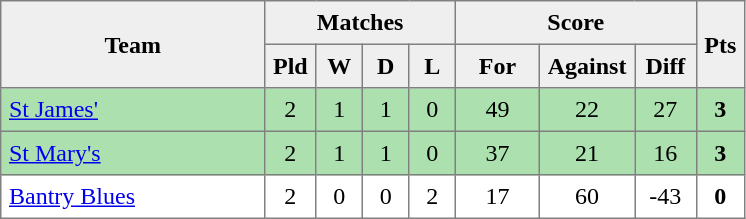<table style=border-collapse:collapse border=1 cellspacing=0 cellpadding=5>
<tr align=center bgcolor=#efefef>
<th rowspan=2 width=165>Team</th>
<th colspan=4>Matches</th>
<th colspan=3>Score</th>
<th rowspan=2width=20>Pts</th>
</tr>
<tr align=center bgcolor=#efefef>
<th width=20>Pld</th>
<th width=20>W</th>
<th width=20>D</th>
<th width=20>L</th>
<th width=45>For</th>
<th width=45>Against</th>
<th width=30>Diff</th>
</tr>
<tr align=center style="background:#ACE1AF;">
<td style="text-align:left;"><a href='#'>St James'</a></td>
<td>2</td>
<td>1</td>
<td>1</td>
<td>0</td>
<td>49</td>
<td>22</td>
<td>27</td>
<td><strong>3</strong></td>
</tr>
<tr align=center style="background:#ACE1AF;">
<td style="text-align:left;"><a href='#'>St Mary's</a></td>
<td>2</td>
<td>1</td>
<td>1</td>
<td>0</td>
<td>37</td>
<td>21</td>
<td>16</td>
<td><strong>3</strong></td>
</tr>
<tr align=center>
<td style="text-align:left;"><a href='#'>Bantry Blues</a></td>
<td>2</td>
<td>0</td>
<td>0</td>
<td>2</td>
<td>17</td>
<td>60</td>
<td>-43</td>
<td><strong>0</strong></td>
</tr>
</table>
